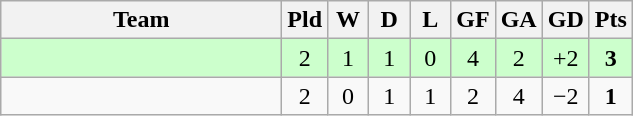<table class="wikitable" style="text-align:center;">
<tr>
<th width=180>Team</th>
<th width=20>Pld</th>
<th width=20>W</th>
<th width=20>D</th>
<th width=20>L</th>
<th width=20>GF</th>
<th width=20>GA</th>
<th width=20>GD</th>
<th width=20>Pts</th>
</tr>
<tr bgcolor="ccffcc">
<td align="left"></td>
<td>2</td>
<td>1</td>
<td>1</td>
<td>0</td>
<td>4</td>
<td>2</td>
<td>+2</td>
<td><strong>3</strong></td>
</tr>
<tr>
<td align="left"></td>
<td>2</td>
<td>0</td>
<td>1</td>
<td>1</td>
<td>2</td>
<td>4</td>
<td>−2</td>
<td><strong>1</strong></td>
</tr>
</table>
